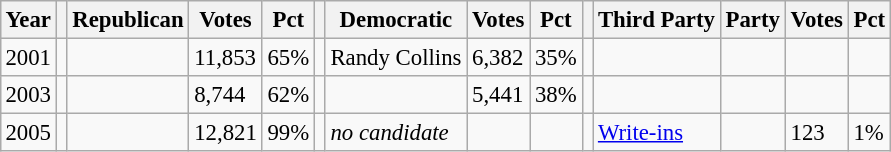<table class="wikitable" style="margin:0.5em ; font-size:95%">
<tr>
<th>Year</th>
<th></th>
<th>Republican</th>
<th>Votes</th>
<th>Pct</th>
<th></th>
<th>Democratic</th>
<th>Votes</th>
<th>Pct</th>
<th></th>
<th>Third Party</th>
<th>Party</th>
<th>Votes</th>
<th>Pct</th>
</tr>
<tr>
<td>2001</td>
<td></td>
<td></td>
<td>11,853</td>
<td>65%</td>
<td></td>
<td>Randy Collins</td>
<td>6,382</td>
<td>35%</td>
<td></td>
<td></td>
<td></td>
<td></td>
<td></td>
</tr>
<tr>
<td>2003</td>
<td></td>
<td></td>
<td>8,744</td>
<td>62%</td>
<td></td>
<td></td>
<td>5,441</td>
<td>38%</td>
<td></td>
<td></td>
<td></td>
<td></td>
<td></td>
</tr>
<tr>
<td>2005</td>
<td></td>
<td></td>
<td>12,821</td>
<td>99%</td>
<td></td>
<td><em>no candidate</em></td>
<td></td>
<td></td>
<td></td>
<td><a href='#'>Write-ins</a></td>
<td></td>
<td>123</td>
<td>1%</td>
</tr>
</table>
